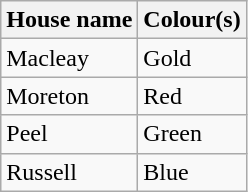<table class="wikitable" border="1">
<tr>
<th>House name</th>
<th>Colour(s)</th>
</tr>
<tr>
<td>Macleay</td>
<td> Gold</td>
</tr>
<tr>
<td>Moreton</td>
<td> Red</td>
</tr>
<tr>
<td>Peel</td>
<td> Green</td>
</tr>
<tr>
<td>Russell</td>
<td> Blue</td>
</tr>
</table>
